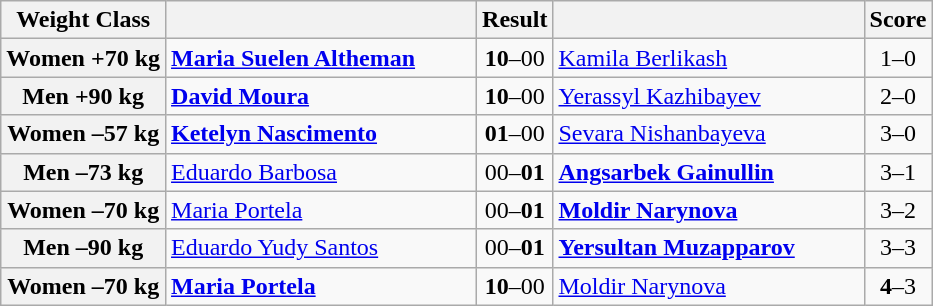<table class="wikitable">
<tr>
<th>Weight Class</th>
<th style="width: 200px;"></th>
<th>Result</th>
<th style="width: 200px;"></th>
<th>Score</th>
</tr>
<tr>
<th>Women +70 kg</th>
<td><strong><a href='#'>Maria Suelen Altheman</a></strong></td>
<td align=center><strong>10</strong>–00</td>
<td><a href='#'>Kamila Berlikash</a></td>
<td align=center>1–0</td>
</tr>
<tr>
<th>Men +90 kg</th>
<td><strong><a href='#'>David Moura</a></strong></td>
<td align=center><strong>10</strong>–00</td>
<td><a href='#'>Yerassyl Kazhibayev</a></td>
<td align=center>2–0</td>
</tr>
<tr>
<th>Women –57 kg</th>
<td><strong><a href='#'>Ketelyn Nascimento</a></strong></td>
<td align=center><strong>01</strong>–00</td>
<td><a href='#'>Sevara Nishanbayeva</a></td>
<td align=center>3–0</td>
</tr>
<tr>
<th>Men –73 kg</th>
<td><a href='#'>Eduardo Barbosa</a></td>
<td align=center>00–<strong>01</strong></td>
<td><strong><a href='#'>Angsarbek Gainullin</a></strong></td>
<td align=center>3–1</td>
</tr>
<tr>
<th>Women –70 kg</th>
<td><a href='#'>Maria Portela</a></td>
<td align=center>00–<strong>01</strong></td>
<td><strong><a href='#'>Moldir Narynova</a></strong></td>
<td align=center>3–2</td>
</tr>
<tr>
<th>Men –90 kg</th>
<td><a href='#'>Eduardo Yudy Santos</a></td>
<td align=center>00–<strong>01</strong></td>
<td><strong><a href='#'>Yersultan Muzapparov</a></strong></td>
<td align=center>3–3</td>
</tr>
<tr>
<th>Women –70 kg</th>
<td><strong><a href='#'>Maria Portela</a></strong></td>
<td align=center><strong>10</strong>–00</td>
<td><a href='#'>Moldir Narynova</a></td>
<td align=center><strong>4</strong>–3</td>
</tr>
</table>
